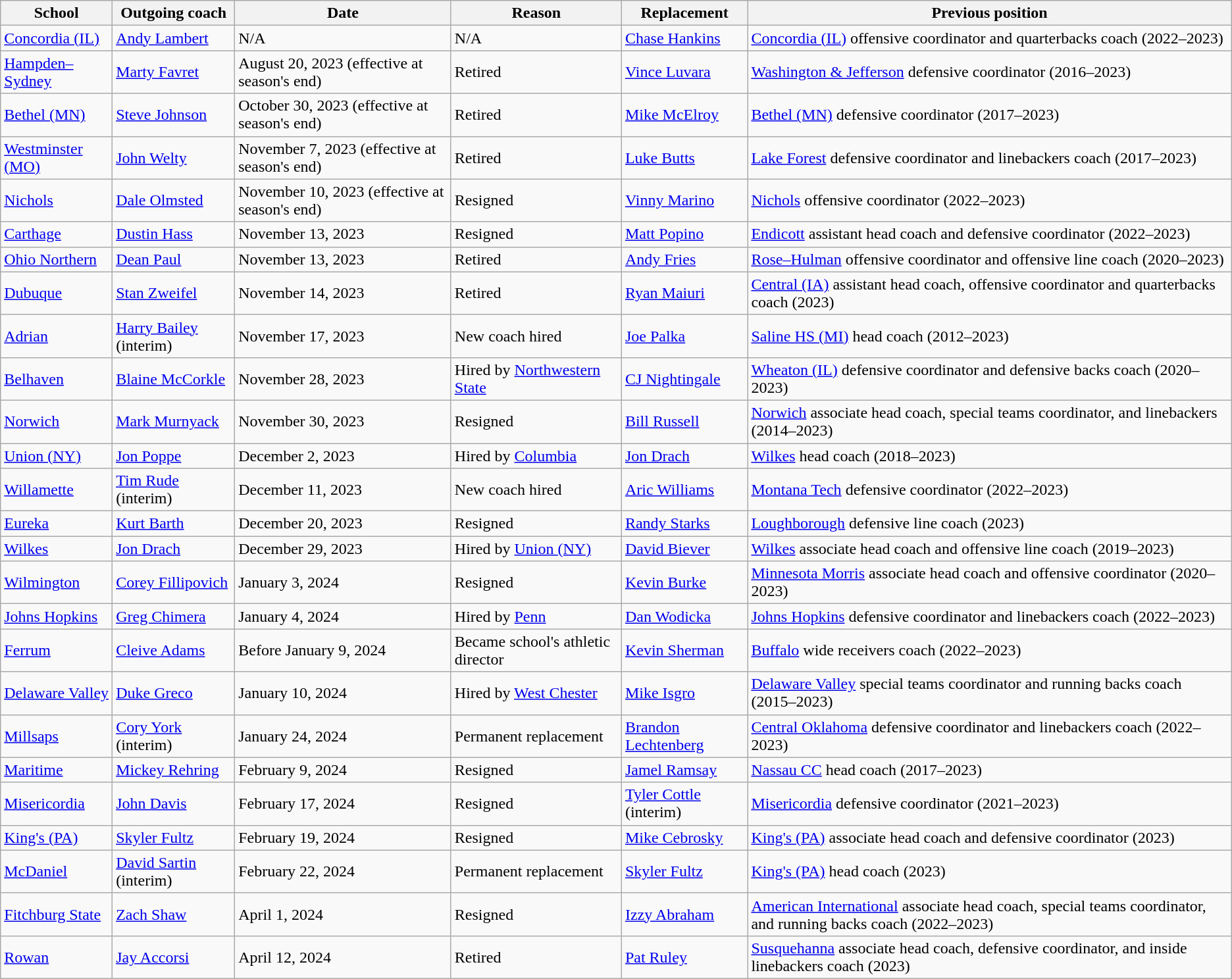<table class="wikitable sortable">
<tr>
<th>School</th>
<th>Outgoing coach</th>
<th>Date</th>
<th>Reason</th>
<th>Replacement</th>
<th>Previous position</th>
</tr>
<tr>
<td><a href='#'>Concordia (IL)</a></td>
<td><a href='#'>Andy Lambert</a></td>
<td>N/A</td>
<td>N/A</td>
<td><a href='#'>Chase Hankins</a></td>
<td><a href='#'>Concordia (IL)</a> offensive coordinator and quarterbacks coach (2022–2023)</td>
</tr>
<tr>
<td><a href='#'>Hampden–Sydney</a></td>
<td><a href='#'>Marty Favret</a></td>
<td>August 20, 2023 (effective at season's end)</td>
<td>Retired</td>
<td><a href='#'>Vince Luvara</a></td>
<td><a href='#'>Washington & Jefferson</a> defensive coordinator (2016–2023)</td>
</tr>
<tr>
<td><a href='#'>Bethel (MN)</a></td>
<td><a href='#'>Steve Johnson</a></td>
<td>October 30, 2023 (effective at season's end)</td>
<td>Retired</td>
<td><a href='#'>Mike McElroy</a></td>
<td><a href='#'>Bethel (MN)</a> defensive coordinator (2017–2023)</td>
</tr>
<tr>
<td><a href='#'>Westminster (MO)</a></td>
<td><a href='#'>John Welty</a></td>
<td>November 7, 2023 (effective at season's end)</td>
<td>Retired</td>
<td><a href='#'>Luke Butts</a></td>
<td><a href='#'>Lake Forest</a> defensive coordinator and linebackers coach (2017–2023)</td>
</tr>
<tr>
<td><a href='#'>Nichols</a></td>
<td><a href='#'>Dale Olmsted</a></td>
<td>November 10, 2023 (effective at season's end)</td>
<td>Resigned</td>
<td><a href='#'>Vinny Marino</a></td>
<td><a href='#'>Nichols</a> offensive coordinator (2022–2023)</td>
</tr>
<tr>
<td><a href='#'>Carthage</a></td>
<td><a href='#'>Dustin Hass</a></td>
<td>November 13, 2023</td>
<td>Resigned</td>
<td><a href='#'>Matt Popino</a></td>
<td><a href='#'>Endicott</a> assistant head coach and defensive coordinator (2022–2023)</td>
</tr>
<tr>
<td><a href='#'>Ohio Northern</a></td>
<td><a href='#'>Dean Paul</a></td>
<td>November 13, 2023</td>
<td>Retired</td>
<td><a href='#'>Andy Fries</a></td>
<td><a href='#'>Rose–Hulman</a> offensive coordinator and offensive line coach (2020–2023)</td>
</tr>
<tr>
<td><a href='#'>Dubuque</a></td>
<td><a href='#'>Stan Zweifel</a></td>
<td>November 14, 2023</td>
<td>Retired</td>
<td><a href='#'>Ryan Maiuri</a></td>
<td><a href='#'>Central (IA)</a> assistant head coach, offensive coordinator and quarterbacks coach (2023)</td>
</tr>
<tr>
<td><a href='#'>Adrian</a></td>
<td><a href='#'>Harry Bailey</a> (interim)</td>
<td>November 17, 2023</td>
<td>New coach hired</td>
<td><a href='#'>Joe Palka</a></td>
<td><a href='#'>Saline HS (MI)</a> head coach (2012–2023)</td>
</tr>
<tr>
<td><a href='#'>Belhaven</a></td>
<td><a href='#'>Blaine McCorkle</a></td>
<td>November 28, 2023</td>
<td>Hired by <a href='#'>Northwestern State</a></td>
<td><a href='#'>CJ Nightingale</a></td>
<td><a href='#'>Wheaton (IL)</a> defensive coordinator and defensive backs coach (2020–2023)</td>
</tr>
<tr>
<td><a href='#'>Norwich</a></td>
<td><a href='#'>Mark  Murnyack</a></td>
<td>November 30, 2023</td>
<td>Resigned</td>
<td><a href='#'>Bill Russell</a></td>
<td><a href='#'>Norwich</a> associate head coach, special teams coordinator, and linebackers (2014–2023)</td>
</tr>
<tr>
<td><a href='#'>Union (NY)</a></td>
<td><a href='#'>Jon Poppe</a></td>
<td>December 2, 2023</td>
<td>Hired by <a href='#'>Columbia</a></td>
<td><a href='#'>Jon Drach</a></td>
<td><a href='#'>Wilkes</a> head coach (2018–2023)</td>
</tr>
<tr>
<td><a href='#'>Willamette</a></td>
<td><a href='#'>Tim Rude</a> (interim)</td>
<td>December 11, 2023</td>
<td>New coach hired</td>
<td><a href='#'>Aric Williams</a></td>
<td><a href='#'>Montana Tech</a> defensive coordinator (2022–2023)</td>
</tr>
<tr>
<td><a href='#'>Eureka</a></td>
<td><a href='#'>Kurt Barth</a></td>
<td>December 20, 2023</td>
<td>Resigned</td>
<td><a href='#'>Randy Starks</a></td>
<td><a href='#'>Loughborough</a> defensive line coach (2023)</td>
</tr>
<tr>
<td><a href='#'>Wilkes</a></td>
<td><a href='#'>Jon Drach</a></td>
<td>December 29, 2023</td>
<td>Hired by <a href='#'>Union (NY)</a></td>
<td><a href='#'>David Biever</a></td>
<td><a href='#'>Wilkes</a> associate head coach and offensive line coach (2019–2023)</td>
</tr>
<tr>
<td><a href='#'>Wilmington</a></td>
<td><a href='#'>Corey Fillipovich</a></td>
<td>January 3, 2024</td>
<td>Resigned</td>
<td><a href='#'>Kevin Burke</a></td>
<td><a href='#'>Minnesota Morris</a> associate head coach and offensive coordinator (2020–2023)</td>
</tr>
<tr>
<td><a href='#'>Johns Hopkins</a></td>
<td><a href='#'>Greg Chimera</a></td>
<td>January 4, 2024</td>
<td>Hired by <a href='#'>Penn</a></td>
<td><a href='#'>Dan Wodicka</a></td>
<td><a href='#'>Johns Hopkins</a> defensive coordinator and linebackers coach (2022–2023)</td>
</tr>
<tr>
<td><a href='#'>Ferrum</a></td>
<td><a href='#'>Cleive Adams</a></td>
<td>Before January 9, 2024</td>
<td>Became school's athletic director</td>
<td><a href='#'>Kevin Sherman</a></td>
<td><a href='#'>Buffalo</a> wide receivers coach (2022–2023)</td>
</tr>
<tr>
<td><a href='#'>Delaware Valley</a></td>
<td><a href='#'>Duke Greco</a></td>
<td>January 10, 2024</td>
<td>Hired by <a href='#'>West Chester</a></td>
<td><a href='#'>Mike Isgro</a></td>
<td><a href='#'>Delaware Valley</a> special teams coordinator and running backs coach (2015–2023)</td>
</tr>
<tr>
<td><a href='#'>Millsaps</a></td>
<td><a href='#'>Cory York</a> (interim)</td>
<td>January 24, 2024</td>
<td>Permanent replacement</td>
<td><a href='#'>Brandon Lechtenberg</a></td>
<td><a href='#'>Central Oklahoma</a> defensive coordinator and linebackers coach (2022–2023)</td>
</tr>
<tr>
<td><a href='#'>Maritime</a></td>
<td><a href='#'>Mickey Rehring</a></td>
<td>February 9, 2024</td>
<td>Resigned</td>
<td><a href='#'>Jamel Ramsay</a></td>
<td><a href='#'>Nassau CC</a> head coach (2017–2023)</td>
</tr>
<tr>
<td><a href='#'>Misericordia</a></td>
<td><a href='#'>John Davis</a></td>
<td>February 17, 2024</td>
<td>Resigned</td>
<td><a href='#'>Tyler Cottle</a> (interim)</td>
<td><a href='#'>Misericordia</a> defensive coordinator (2021–2023)</td>
</tr>
<tr>
<td><a href='#'>King's (PA)</a></td>
<td><a href='#'>Skyler Fultz</a></td>
<td>February 19, 2024</td>
<td>Resigned</td>
<td><a href='#'>Mike Cebrosky</a></td>
<td><a href='#'>King's (PA)</a> associate head coach and defensive coordinator (2023)</td>
</tr>
<tr>
<td><a href='#'>McDaniel</a></td>
<td><a href='#'>David Sartin</a> (interim)</td>
<td>February 22, 2024</td>
<td>Permanent replacement</td>
<td><a href='#'>Skyler Fultz</a></td>
<td><a href='#'>King's (PA)</a> head coach (2023)</td>
</tr>
<tr>
<td><a href='#'>Fitchburg State</a></td>
<td><a href='#'>Zach Shaw</a></td>
<td>April 1, 2024</td>
<td>Resigned</td>
<td><a href='#'>Izzy Abraham</a></td>
<td><a href='#'>American International</a> associate head coach, special teams coordinator, and running backs coach (2022–2023)</td>
</tr>
<tr>
<td><a href='#'>Rowan</a></td>
<td><a href='#'>Jay Accorsi</a></td>
<td>April 12, 2024</td>
<td>Retired</td>
<td><a href='#'>Pat Ruley</a></td>
<td><a href='#'>Susquehanna</a> associate head coach, defensive coordinator, and inside linebackers coach (2023)</td>
</tr>
</table>
